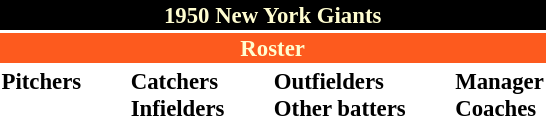<table class="toccolours" style="font-size: 95%;">
<tr>
<th colspan="10" style="background-color: black; color: #FFFDD0; text-align: center;">1950 New York Giants</th>
</tr>
<tr>
<td colspan="10" style="background-color: #fd5a1e; color: #FFFDD0; text-align: center;"><strong>Roster</strong></td>
</tr>
<tr>
<td valign="top"><strong>Pitchers</strong><br>









</td>
<td width="25px"></td>
<td valign="top"><strong>Catchers</strong><br>



<strong>Infielders</strong>










</td>
<td width="25px"></td>
<td valign="top"><strong>Outfielders</strong><br>




<strong>Other batters</strong>


</td>
<td width="25px"></td>
<td valign="top"><strong>Manager</strong><br>
<strong>Coaches</strong>


</td>
</tr>
</table>
